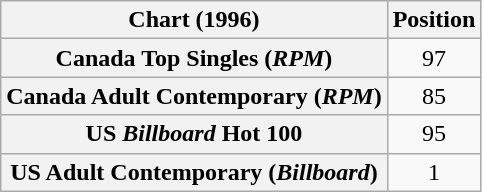<table class="wikitable sortable plainrowheaders" style="text-align:center;">
<tr>
<th>Chart (1996)</th>
<th>Position</th>
</tr>
<tr>
<th scope="row">Canada Top Singles (<em>RPM</em>)</th>
<td>97</td>
</tr>
<tr>
<th scope="row">Canada Adult Contemporary (<em>RPM</em>)</th>
<td>85</td>
</tr>
<tr>
<th scope="row">US <em>Billboard</em> Hot 100</th>
<td>95</td>
</tr>
<tr>
<th scope="row">US Adult Contemporary (<em>Billboard</em>)</th>
<td>1</td>
</tr>
</table>
